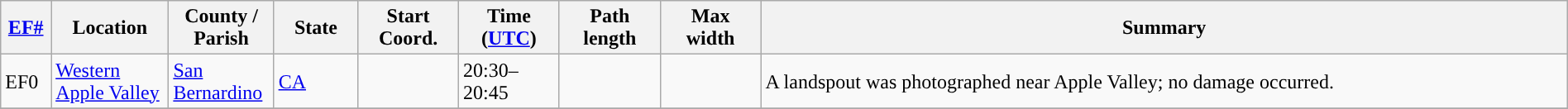<table class="wikitable sortable" style="width:100%;">
<tr>
<th scope="col"  style="width:3%; text-align:center;"><a href='#'>EF#</a></th>
<th scope="col"  style="width:7%; text-align:center;" class="unsortable">Location</th>
<th scope="col"  style="width:6%; text-align:center;" class="unsortable">County / Parish</th>
<th scope="col"  style="width:5%; text-align:center;">State</th>
<th scope="col"  style="width:6%; text-align:center;">Start Coord.</th>
<th scope="col"  style="width:6%; text-align:center;">Time (<a href='#'>UTC</a>)</th>
<th scope="col"  style="width:6%; text-align:center;">Path length</th>
<th scope="col"  style="width:6%; text-align:center;">Max width</th>
<th scope="col" class="unsortable" style="width:48%; text-align:center;">Summary</th>
</tr>
<tr>
<td>EF0</td>
<td><a href='#'>Western Apple Valley</a></td>
<td><a href='#'>San Bernardino</a></td>
<td><a href='#'>CA</a></td>
<td></td>
<td>20:30–20:45</td>
<td></td>
<td></td>
<td>A landspout was photographed near Apple Valley; no damage occurred.</td>
</tr>
<tr>
</tr>
</table>
